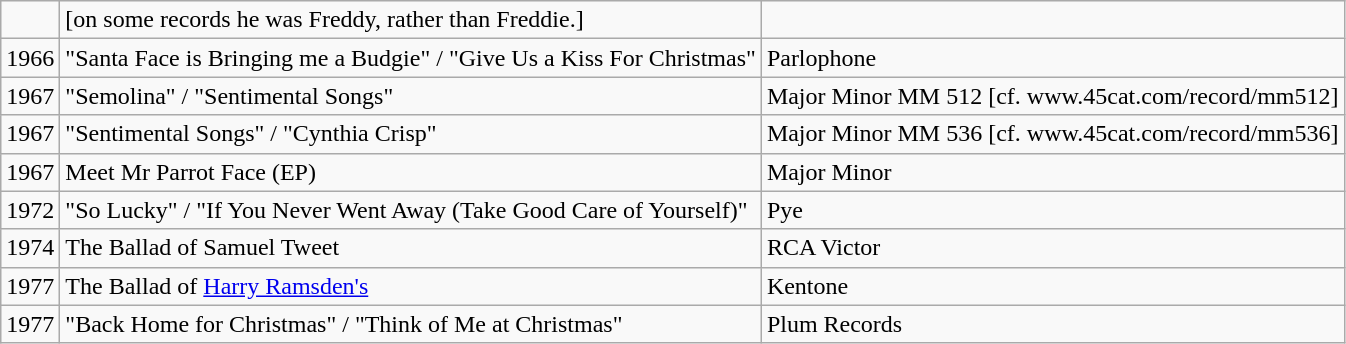<table class="wikitable">
<tr>
<td></td>
<td>[on some records he was Freddy, rather than Freddie.]</td>
</tr>
<tr>
<td>1966</td>
<td>"Santa Face is Bringing me a Budgie" / "Give Us a Kiss For Christmas"</td>
<td>Parlophone</td>
</tr>
<tr>
<td>1967</td>
<td>"Semolina" / "Sentimental Songs"</td>
<td>Major Minor MM 512 [cf. www.45cat.com/record/mm512]</td>
</tr>
<tr>
<td>1967</td>
<td>"Sentimental Songs" / "Cynthia Crisp"</td>
<td>Major Minor MM 536 [cf. www.45cat.com/record/mm536]</td>
</tr>
<tr>
<td>1967</td>
<td>Meet Mr Parrot Face (EP)</td>
<td>Major Minor</td>
</tr>
<tr>
<td>1972</td>
<td>"So Lucky" / "If You Never Went Away (Take Good Care of Yourself)"</td>
<td>Pye</td>
</tr>
<tr>
<td>1974</td>
<td>The Ballad of Samuel Tweet</td>
<td>RCA Victor</td>
</tr>
<tr>
<td>1977</td>
<td>The Ballad of <a href='#'>Harry Ramsden's</a></td>
<td>Kentone</td>
</tr>
<tr>
<td>1977</td>
<td>"Back Home for Christmas" / "Think of Me at Christmas"</td>
<td>Plum Records</td>
</tr>
</table>
